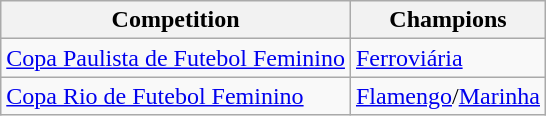<table class="wikitable">
<tr>
<th>Competition</th>
<th>Champions</th>
</tr>
<tr>
<td><a href='#'>Copa Paulista de Futebol Feminino</a></td>
<td><a href='#'>Ferroviária</a></td>
</tr>
<tr>
<td><a href='#'>Copa Rio de Futebol Feminino</a></td>
<td><a href='#'>Flamengo</a>/<a href='#'>Marinha</a></td>
</tr>
</table>
